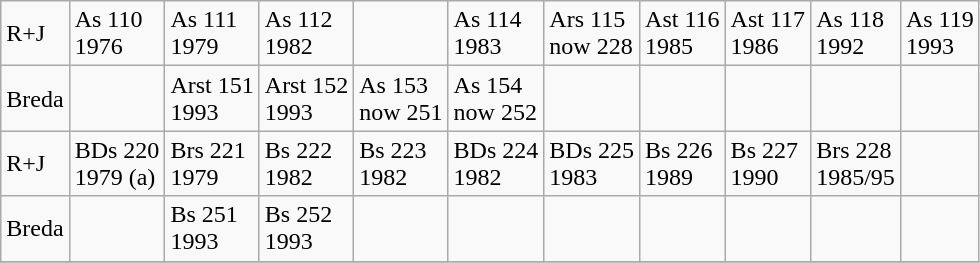<table class="wikitable">
<tr>
<td>R+J</td>
<td>As 110<br>1976</td>
<td>As 111<br>1979</td>
<td>As 112<br>1982</td>
<td></td>
<td>As 114<br>1983</td>
<td>Ars 115<br>now 228</td>
<td>Ast 116<br>1985</td>
<td>Ast 117<br>1986</td>
<td>As 118<br>1992</td>
<td>As 119<br>1993</td>
</tr>
<tr>
<td>Breda</td>
<td></td>
<td>Arst 151<br>1993</td>
<td>Arst 152<br>1993</td>
<td>As 153<br>now 251</td>
<td>As 154<br>now 252</td>
<td></td>
<td></td>
<td></td>
<td></td>
<td></td>
</tr>
<tr>
<td>R+J</td>
<td>BDs 220<br>1979 (a)</td>
<td>Brs 221<br>1979</td>
<td>Bs 222<br>1982</td>
<td>Bs 223<br>1982</td>
<td>BDs 224<br>1982</td>
<td>BDs 225<br>1983</td>
<td>Bs 226<br>1989</td>
<td>Bs 227<br>1990</td>
<td>Brs 228<br>1985/95</td>
<td></td>
</tr>
<tr>
<td>Breda</td>
<td></td>
<td>Bs 251<br>1993</td>
<td>Bs 252<br>1993</td>
<td></td>
<td></td>
<td></td>
<td></td>
<td></td>
<td></td>
<td></td>
</tr>
<tr>
</tr>
</table>
